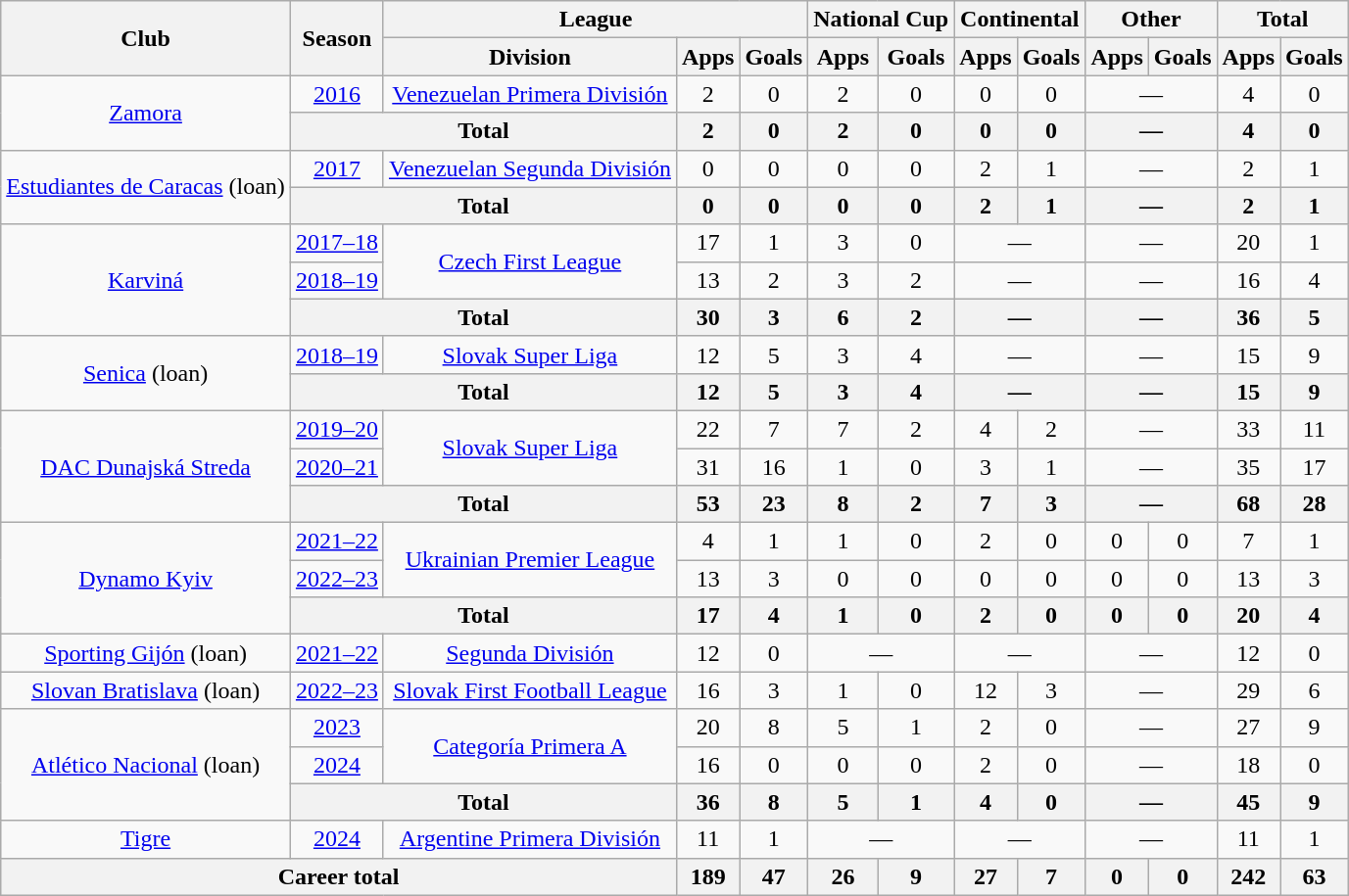<table class="wikitable" style="text-align: center">
<tr>
<th rowspan="2">Club</th>
<th rowspan="2">Season</th>
<th colspan="3">League</th>
<th colspan="2">National Cup</th>
<th colspan="2">Continental</th>
<th colspan="2">Other</th>
<th colspan="2">Total</th>
</tr>
<tr>
<th>Division</th>
<th>Apps</th>
<th>Goals</th>
<th>Apps</th>
<th>Goals</th>
<th>Apps</th>
<th>Goals</th>
<th>Apps</th>
<th>Goals</th>
<th>Apps</th>
<th>Goals</th>
</tr>
<tr>
<td rowspan="2"><a href='#'>Zamora</a></td>
<td><a href='#'>2016</a></td>
<td rowspan="1"><a href='#'>Venezuelan Primera División</a></td>
<td>2</td>
<td>0</td>
<td>2</td>
<td>0</td>
<td>0</td>
<td>0</td>
<td colspan="2">—</td>
<td>4</td>
<td>0</td>
</tr>
<tr>
<th colspan="2">Total</th>
<th>2</th>
<th>0</th>
<th>2</th>
<th>0</th>
<th>0</th>
<th>0</th>
<th colspan="2">—</th>
<th>4</th>
<th>0</th>
</tr>
<tr>
<td rowspan="2"><a href='#'>Estudiantes de Caracas</a> (loan)</td>
<td><a href='#'>2017</a></td>
<td rowspan="1"><a href='#'>Venezuelan Segunda División</a></td>
<td>0</td>
<td>0</td>
<td>0</td>
<td>0</td>
<td>2</td>
<td>1</td>
<td colspan="2">—</td>
<td>2</td>
<td>1</td>
</tr>
<tr>
<th colspan="2">Total</th>
<th>0</th>
<th>0</th>
<th>0</th>
<th>0</th>
<th>2</th>
<th>1</th>
<th colspan="2">—</th>
<th>2</th>
<th>1</th>
</tr>
<tr>
<td rowspan="3"><a href='#'>Karviná</a></td>
<td><a href='#'>2017–18</a></td>
<td rowspan="2"><a href='#'>Czech First League</a></td>
<td>17</td>
<td>1</td>
<td>3</td>
<td>0</td>
<td colspan="2">—</td>
<td colspan="2">—</td>
<td>20</td>
<td>1</td>
</tr>
<tr>
<td><a href='#'>2018–19</a></td>
<td>13</td>
<td>2</td>
<td>3</td>
<td>2</td>
<td colspan="2">—</td>
<td colspan="2">—</td>
<td>16</td>
<td>4</td>
</tr>
<tr>
<th colspan="2">Total</th>
<th>30</th>
<th>3</th>
<th>6</th>
<th>2</th>
<th colspan="2">—</th>
<th colspan="2">—</th>
<th>36</th>
<th>5</th>
</tr>
<tr>
<td rowspan="2"><a href='#'>Senica</a> (loan)</td>
<td><a href='#'>2018–19</a></td>
<td rowspan="1"><a href='#'>Slovak Super Liga</a></td>
<td>12</td>
<td>5</td>
<td>3</td>
<td>4</td>
<td colspan="2">—</td>
<td colspan="2">—</td>
<td>15</td>
<td>9</td>
</tr>
<tr>
<th colspan="2">Total</th>
<th>12</th>
<th>5</th>
<th>3</th>
<th>4</th>
<th colspan="2">—</th>
<th colspan="2">—</th>
<th>15</th>
<th>9</th>
</tr>
<tr>
<td rowspan="3"><a href='#'>DAC Dunajská Streda</a></td>
<td><a href='#'>2019–20</a></td>
<td rowspan="2"><a href='#'>Slovak Super Liga</a></td>
<td>22</td>
<td>7</td>
<td>7</td>
<td>2</td>
<td>4</td>
<td>2</td>
<td colspan="2">—</td>
<td>33</td>
<td>11</td>
</tr>
<tr>
<td><a href='#'>2020–21</a></td>
<td>31</td>
<td>16</td>
<td>1</td>
<td>0</td>
<td>3</td>
<td>1</td>
<td colspan="2">—</td>
<td>35</td>
<td>17</td>
</tr>
<tr>
<th colspan="2">Total</th>
<th>53</th>
<th>23</th>
<th>8</th>
<th>2</th>
<th>7</th>
<th>3</th>
<th colspan="2">—</th>
<th>68</th>
<th>28</th>
</tr>
<tr>
<td rowspan="3"><a href='#'>Dynamo Kyiv</a></td>
<td><a href='#'>2021–22</a></td>
<td rowspan="2"><a href='#'>Ukrainian Premier League</a></td>
<td>4</td>
<td>1</td>
<td>1</td>
<td>0</td>
<td>2</td>
<td>0</td>
<td>0</td>
<td>0</td>
<td>7</td>
<td>1</td>
</tr>
<tr>
<td><a href='#'>2022–23</a></td>
<td>13</td>
<td>3</td>
<td>0</td>
<td>0</td>
<td>0</td>
<td>0</td>
<td>0</td>
<td>0</td>
<td>13</td>
<td>3</td>
</tr>
<tr>
<th colspan="2">Total</th>
<th>17</th>
<th>4</th>
<th>1</th>
<th>0</th>
<th>2</th>
<th>0</th>
<th>0</th>
<th>0</th>
<th>20</th>
<th>4</th>
</tr>
<tr>
<td><a href='#'>Sporting Gijón</a> (loan)</td>
<td><a href='#'>2021–22</a></td>
<td><a href='#'>Segunda División</a></td>
<td>12</td>
<td>0</td>
<td colspan="2">—</td>
<td colspan="2">—</td>
<td colspan="2">—</td>
<td>12</td>
<td>0</td>
</tr>
<tr>
<td><a href='#'>Slovan Bratislava</a> (loan)</td>
<td><a href='#'>2022–23</a></td>
<td><a href='#'>Slovak First Football League</a></td>
<td>16</td>
<td>3</td>
<td>1</td>
<td>0</td>
<td>12</td>
<td>3</td>
<td colspan="2">—</td>
<td>29</td>
<td>6</td>
</tr>
<tr>
<td rowspan="3"><a href='#'>Atlético Nacional</a> (loan)</td>
<td><a href='#'>2023</a></td>
<td rowspan="2"><a href='#'>Categoría Primera A</a></td>
<td>20</td>
<td>8</td>
<td>5</td>
<td>1</td>
<td>2</td>
<td>0</td>
<td colspan="2">—</td>
<td>27</td>
<td>9</td>
</tr>
<tr>
<td><a href='#'>2024</a></td>
<td>16</td>
<td>0</td>
<td>0</td>
<td>0</td>
<td>2</td>
<td>0</td>
<td colspan="2">—</td>
<td>18</td>
<td>0</td>
</tr>
<tr>
<th colspan="2">Total</th>
<th>36</th>
<th>8</th>
<th>5</th>
<th>1</th>
<th>4</th>
<th>0</th>
<th colspan="2">—</th>
<th>45</th>
<th>9</th>
</tr>
<tr>
<td><a href='#'>Tigre</a></td>
<td><a href='#'>2024</a></td>
<td><a href='#'>Argentine Primera División</a></td>
<td>11</td>
<td>1</td>
<td colspan="2">—</td>
<td colspan="2">—</td>
<td colspan="2">—</td>
<td>11</td>
<td>1</td>
</tr>
<tr>
<th colspan="3">Career total</th>
<th>189</th>
<th>47</th>
<th>26</th>
<th>9</th>
<th>27</th>
<th>7</th>
<th>0</th>
<th>0</th>
<th>242</th>
<th>63</th>
</tr>
</table>
